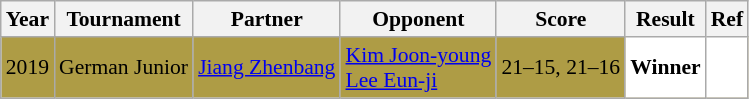<table class="sortable wikitable" style="font-size: 90%;">
<tr>
<th>Year</th>
<th>Tournament</th>
<th>Partner</th>
<th>Opponent</th>
<th>Score</th>
<th>Result</th>
<th>Ref</th>
</tr>
<tr style="background:#AE9C45">
<td align="center">2019</td>
<td align="left">German Junior</td>
<td align="left"> <a href='#'>Jiang Zhenbang</a></td>
<td align="left"> <a href='#'>Kim Joon-young</a><br> <a href='#'>Lee Eun-ji</a></td>
<td align="left">21–15, 21–16</td>
<td style="text-align:left; background:white"> <strong>Winner</strong></td>
<td style="text-align:center; background:white"></td>
</tr>
</table>
